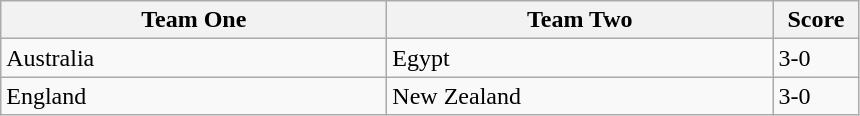<table class="wikitable">
<tr>
<th width=250>Team One</th>
<th width=250>Team Two</th>
<th width=50>Score</th>
</tr>
<tr>
<td> Australia</td>
<td> Egypt</td>
<td>3-0</td>
</tr>
<tr>
<td> England</td>
<td> New Zealand</td>
<td>3-0</td>
</tr>
</table>
